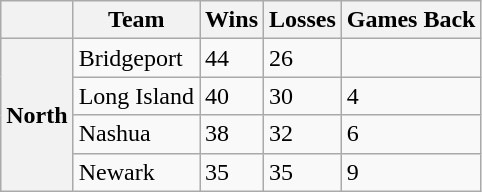<table class="wikitable">
<tr>
<th> </th>
<th>Team</th>
<th>Wins</th>
<th>Losses</th>
<th>Games Back</th>
</tr>
<tr>
<th rowspan="4">North</th>
<td>Bridgeport</td>
<td>44</td>
<td>26</td>
<td> </td>
</tr>
<tr>
<td>Long Island</td>
<td>40</td>
<td>30</td>
<td>4</td>
</tr>
<tr>
<td>Nashua</td>
<td>38</td>
<td>32</td>
<td>6</td>
</tr>
<tr>
<td>Newark</td>
<td>35</td>
<td>35</td>
<td>9</td>
</tr>
</table>
